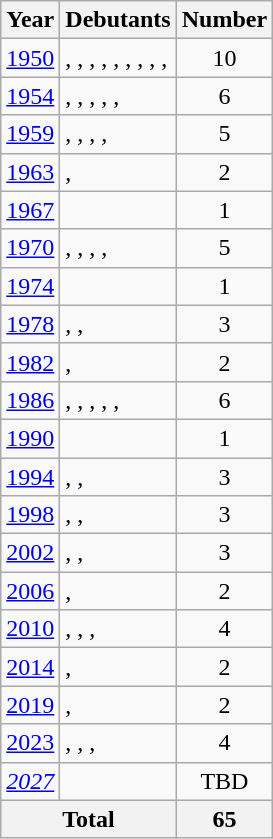<table class="wikitable" style="text-align:center;">
<tr>
<th>Year</th>
<th>Debutants</th>
<th>Number</th>
</tr>
<tr>
<td valign=top><a href='#'>1950</a></td>
<td align=left>, , , , , , , , , </td>
<td>10</td>
</tr>
<tr>
<td valign=top><a href='#'>1954</a></td>
<td align=left>, , , , , </td>
<td>6</td>
</tr>
<tr>
<td valign=top><a href='#'>1959</a></td>
<td align=left>, , , , </td>
<td>5</td>
</tr>
<tr>
<td valign=top><a href='#'>1963</a></td>
<td align=left>, </td>
<td>2</td>
</tr>
<tr>
<td valign=top><a href='#'>1967</a></td>
<td align=left></td>
<td>1</td>
</tr>
<tr>
<td valign=top><a href='#'>1970</a></td>
<td align=left>, , , , </td>
<td>5</td>
</tr>
<tr>
<td valign=top><a href='#'>1974</a></td>
<td align=left></td>
<td>1</td>
</tr>
<tr>
<td valign=top><a href='#'>1978</a></td>
<td align=left>, , </td>
<td>3</td>
</tr>
<tr>
<td valign=top><a href='#'>1982</a></td>
<td align=left>, </td>
<td>2</td>
</tr>
<tr>
<td valign=top><a href='#'>1986</a></td>
<td align=left>, , , , , </td>
<td>6</td>
</tr>
<tr>
<td valign=top><a href='#'>1990</a></td>
<td align=left></td>
<td>1</td>
</tr>
<tr>
<td valign=top><a href='#'>1994</a></td>
<td align=left>, , </td>
<td>3</td>
</tr>
<tr>
<td valign=top><a href='#'>1998</a></td>
<td align=left>, , </td>
<td>3</td>
</tr>
<tr>
<td valign=top><a href='#'>2002</a></td>
<td align=left>, , </td>
<td>3</td>
</tr>
<tr>
<td valign=top><a href='#'>2006</a></td>
<td align=left>, </td>
<td>2</td>
</tr>
<tr>
<td valign=top><a href='#'>2010</a></td>
<td align=left>, , , </td>
<td>4</td>
</tr>
<tr>
<td valign=top><a href='#'>2014</a></td>
<td align=left>, </td>
<td>2</td>
</tr>
<tr>
<td valign=top><a href='#'>2019</a></td>
<td align=left>, </td>
<td>2</td>
</tr>
<tr>
<td valign=top><a href='#'>2023</a></td>
<td align=left>, , , </td>
<td>4</td>
</tr>
<tr>
<td valign=top><a href='#'><em>2027</em></a></td>
<td></td>
<td>TBD</td>
</tr>
<tr>
<th colspan=2>Total</th>
<th>65</th>
</tr>
</table>
